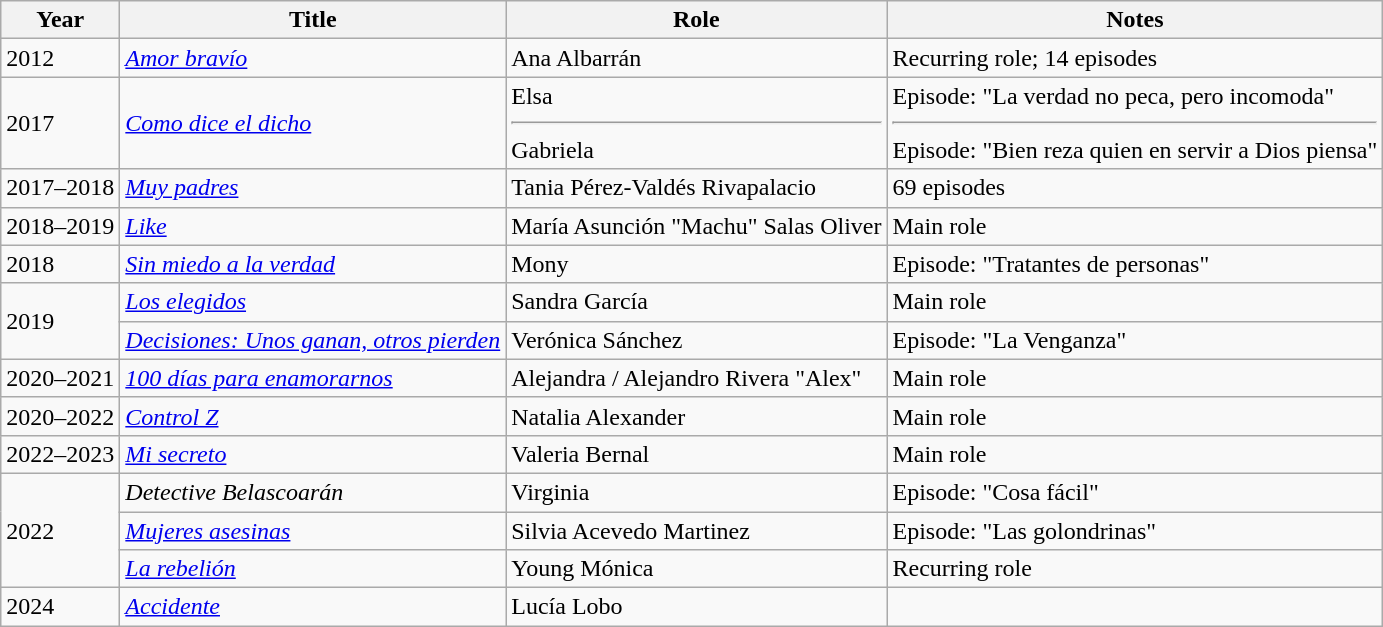<table class="wikitable">
<tr>
<th>Year</th>
<th>Title</th>
<th>Role</th>
<th>Notes</th>
</tr>
<tr>
<td>2012</td>
<td><em><a href='#'>Amor bravío</a></em></td>
<td>Ana Albarrán</td>
<td>Recurring role; 14 episodes</td>
</tr>
<tr>
<td>2017</td>
<td><em><a href='#'>Como dice el dicho</a></em></td>
<td>Elsa<hr>Gabriela</td>
<td>Episode: "La verdad no peca, pero incomoda"<hr>Episode: "Bien reza quien en servir a Dios piensa"</td>
</tr>
<tr>
<td>2017–2018</td>
<td><em><a href='#'>Muy padres</a></em></td>
<td>Tania Pérez-Valdés Rivapalacio</td>
<td>69 episodes</td>
</tr>
<tr>
<td>2018–2019</td>
<td><em><a href='#'>Like</a></em></td>
<td>María Asunción "Machu" Salas Oliver</td>
<td>Main role</td>
</tr>
<tr>
<td>2018</td>
<td><em><a href='#'>Sin miedo a la verdad</a></em></td>
<td>Mony</td>
<td>Episode: "Tratantes de personas"</td>
</tr>
<tr>
<td rowspan="2">2019</td>
<td><em><a href='#'>Los elegidos</a></em></td>
<td>Sandra García</td>
<td>Main role</td>
</tr>
<tr>
<td><em><a href='#'>Decisiones: Unos ganan, otros pierden</a></em></td>
<td>Verónica Sánchez</td>
<td>Episode: "La Venganza"</td>
</tr>
<tr>
<td>2020–2021</td>
<td><em><a href='#'>100 días para enamorarnos</a></em></td>
<td>Alejandra / Alejandro Rivera "Alex"</td>
<td>Main role</td>
</tr>
<tr>
<td>2020–2022</td>
<td><em><a href='#'>Control Z</a></em></td>
<td>Natalia Alexander</td>
<td>Main role</td>
</tr>
<tr>
<td>2022–2023</td>
<td><em><a href='#'>Mi secreto</a></em></td>
<td>Valeria Bernal</td>
<td>Main role</td>
</tr>
<tr>
<td rowspan="3">2022</td>
<td><em>Detective Belascoarán</em></td>
<td>Virginia</td>
<td>Episode: "Cosa fácil"</td>
</tr>
<tr>
<td><em><a href='#'>Mujeres asesinas</a></em></td>
<td>Silvia Acevedo Martinez</td>
<td>Episode: "Las golondrinas"</td>
</tr>
<tr>
<td><em><a href='#'>La rebelión</a></em></td>
<td>Young Mónica</td>
<td>Recurring role</td>
</tr>
<tr>
<td>2024</td>
<td><em><a href='#'>Accidente</a></em></td>
<td>Lucía Lobo</td>
<td></td>
</tr>
</table>
